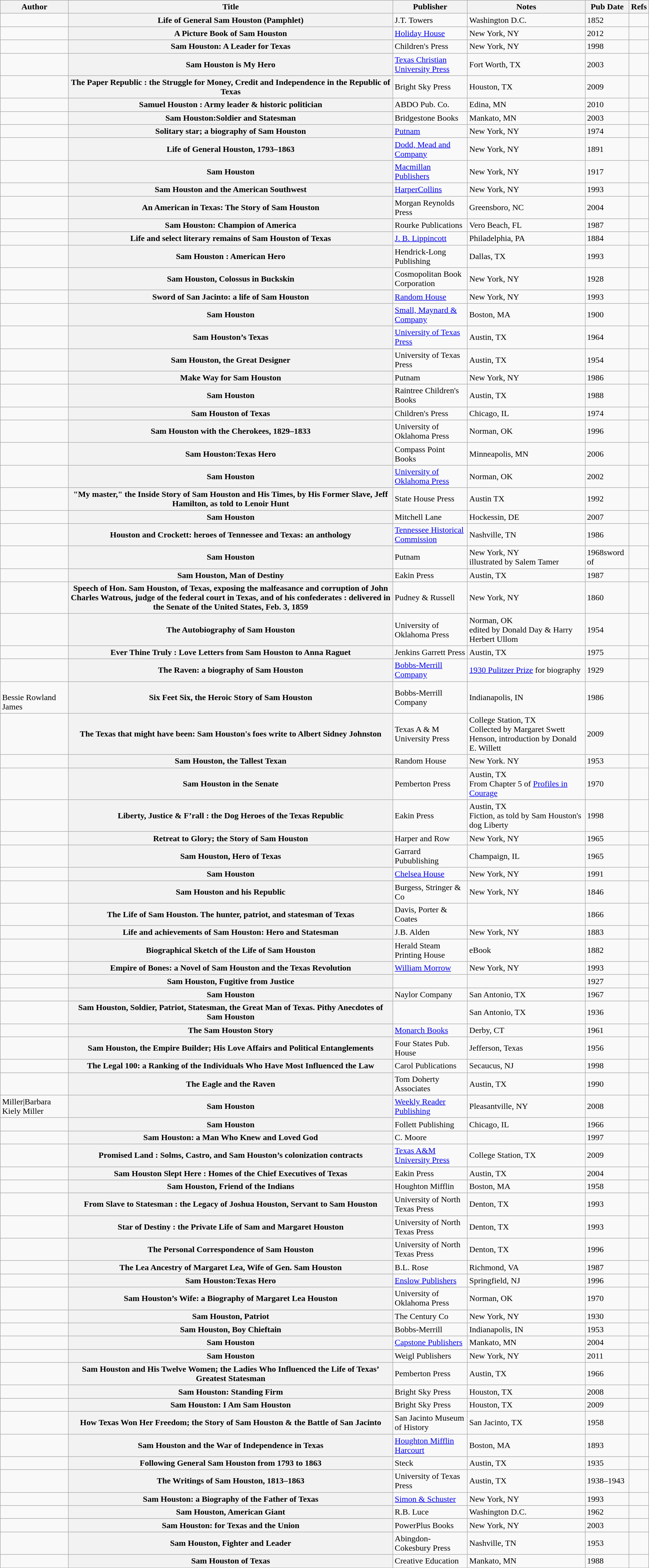<table class="wikitable sortable plainrowheaders">
<tr>
<th scope="col" width =>Author</th>
<th scope="col" width =>Title</th>
<th scope="col" width =>Publisher</th>
<th scope="col" class="unsortable">Notes</th>
<th scope="col" width =>Pub Date</th>
<th scope="col" class="unsortable">Refs</th>
</tr>
<tr>
<td></td>
<th scope="row">Life of General Sam Houston (Pamphlet)</th>
<td>J.T. Towers</td>
<td>Washington D.C.</td>
<td>1852</td>
<td align="center"></td>
</tr>
<tr>
<td></td>
<th scope="row">A Picture Book of Sam Houston</th>
<td><a href='#'>Holiday House</a></td>
<td>New York, NY</td>
<td>2012</td>
<td align="center"></td>
</tr>
<tr>
<td></td>
<th scope="row">Sam Houston: A Leader for Texas</th>
<td>Children's Press</td>
<td>New York, NY</td>
<td>1998</td>
<td align="center"></td>
</tr>
<tr>
<td></td>
<th scope="row">Sam Houston is My Hero</th>
<td><a href='#'>Texas Christian University Press</a></td>
<td>Fort Worth, TX</td>
<td>2003</td>
<td align="center"></td>
</tr>
<tr>
<td></td>
<th scope="row">The Paper Republic : the Struggle for Money, Credit and Independence in the Republic of Texas</th>
<td>Bright Sky Press</td>
<td>Houston, TX</td>
<td>2009</td>
<td align="center"></td>
</tr>
<tr>
<td></td>
<th scope="row">Samuel Houston : Army leader & historic politician</th>
<td>ABDO Pub. Co.</td>
<td>Edina, MN</td>
<td>2010</td>
<td align="center"></td>
</tr>
<tr>
<td></td>
<th scope="row">Sam Houston:Soldier and Statesman</th>
<td>Bridgestone Books</td>
<td>Mankato, MN</td>
<td>2003</td>
<td align="center"></td>
</tr>
<tr>
<td></td>
<th scope="row">Solitary star; a biography of Sam Houston</th>
<td><a href='#'>Putnam</a></td>
<td>New York, NY</td>
<td>1974</td>
<td align="center"></td>
</tr>
<tr>
<td></td>
<th scope="row">Life of General Houston, 1793–1863</th>
<td><a href='#'>Dodd, Mead and Company</a></td>
<td>New York, NY</td>
<td>1891</td>
<td align="center"></td>
</tr>
<tr>
<td></td>
<th scope="row">Sam Houston</th>
<td><a href='#'>Macmillan Publishers</a></td>
<td>New York, NY</td>
<td>1917</td>
<td align="center"></td>
</tr>
<tr>
<td></td>
<th scope="row">Sam Houston and the American Southwest</th>
<td><a href='#'>HarperCollins</a></td>
<td>New York, NY</td>
<td>1993</td>
<td align="center"></td>
</tr>
<tr>
<td></td>
<th scope="row">An American in Texas: The Story of Sam Houston</th>
<td>Morgan Reynolds Press</td>
<td>Greensboro, NC</td>
<td>2004</td>
<td align="center"></td>
</tr>
<tr>
<td></td>
<th scope="row">Sam Houston: Champion of America</th>
<td>Rourke Publications</td>
<td>Vero Beach, FL</td>
<td>1987</td>
<td align="center"></td>
</tr>
<tr>
<td></td>
<th scope="row">Life and select literary remains of Sam Houston of Texas</th>
<td><a href='#'>J. B. Lippincott</a></td>
<td>Philadelphia, PA</td>
<td>1884</td>
<td align="center"></td>
</tr>
<tr>
<td></td>
<th scope="row">Sam Houston : American Hero</th>
<td>Hendrick-Long Publishing</td>
<td>Dallas, TX</td>
<td>1993</td>
<td align="center"></td>
</tr>
<tr>
<td></td>
<th scope="row">Sam Houston, Colossus in Buckskin</th>
<td>Cosmopolitan Book Corporation</td>
<td>New York, NY</td>
<td>1928</td>
<td align="center"></td>
</tr>
<tr>
<td></td>
<th scope="row">Sword of San Jacinto: a life of Sam Houston</th>
<td><a href='#'>Random House</a></td>
<td>New York, NY</td>
<td>1993</td>
<td align="center"></td>
</tr>
<tr>
<td></td>
<th scope="row">Sam Houston</th>
<td><a href='#'>Small, Maynard & Company</a></td>
<td>Boston, MA</td>
<td>1900</td>
<td align="center"></td>
</tr>
<tr>
<td></td>
<th scope="row">Sam Houston’s Texas</th>
<td><a href='#'>University of Texas Press</a></td>
<td>Austin, TX</td>
<td>1964</td>
<td align="center"></td>
</tr>
<tr>
<td></td>
<th scope="row">Sam Houston, the Great Designer</th>
<td>University of Texas Press</td>
<td>Austin, TX</td>
<td>1954</td>
<td align="center"></td>
</tr>
<tr>
<td></td>
<th scope="row">Make Way for Sam Houston</th>
<td>Putnam</td>
<td>New York, NY</td>
<td>1986</td>
<td align="center"></td>
</tr>
<tr>
<td></td>
<th scope="row">Sam Houston</th>
<td>Raintree Children's Books</td>
<td>Austin, TX</td>
<td>1988</td>
<td align="center"></td>
</tr>
<tr>
<td></td>
<th scope="row">Sam Houston of Texas</th>
<td>Children's Press</td>
<td>Chicago, IL</td>
<td>1974</td>
<td align="center"></td>
</tr>
<tr>
<td></td>
<th scope="row">Sam Houston with the Cherokees, 1829–1833</th>
<td>University of Oklahoma Press</td>
<td>Norman, OK</td>
<td>1996</td>
<td align="center"></td>
</tr>
<tr>
<td></td>
<th scope="row">Sam Houston:Texas Hero</th>
<td>Compass Point Books</td>
<td>Minneapolis, MN</td>
<td>2006</td>
<td align="center"></td>
</tr>
<tr>
<td></td>
<th scope="row">Sam Houston</th>
<td><a href='#'>University of Oklahoma Press</a></td>
<td>Norman, OK</td>
<td>2002</td>
<td align="center"></td>
</tr>
<tr>
<td></td>
<th scope="row">"My master," the Inside Story of Sam Houston and His Times, by His Former Slave, Jeff Hamilton, as told to Lenoir Hunt</th>
<td>State House Press</td>
<td>Austin TX</td>
<td>1992</td>
<td align="center"></td>
</tr>
<tr>
<td></td>
<th scope="row">Sam Houston</th>
<td>Mitchell Lane</td>
<td>Hockessin, DE</td>
<td>2007</td>
<td align="center"></td>
</tr>
<tr>
<td></td>
<th scope="row">Houston and Crockett: heroes of Tennessee and Texas: an anthology</th>
<td><a href='#'>Tennessee Historical Commission</a></td>
<td>Nashville, TN</td>
<td>1986</td>
<td align="center"></td>
</tr>
<tr>
<td></td>
<th scope="row">Sam Houston</th>
<td>Putnam</td>
<td>New York, NY<br>illustrated by Salem Tamer</td>
<td>1968sword of</td>
<td align="center"></td>
</tr>
<tr>
<td></td>
<th scope="row">Sam Houston, Man of Destiny</th>
<td>Eakin Press</td>
<td>Austin, TX</td>
<td>1987</td>
<td align="center"></td>
</tr>
<tr>
<td></td>
<th scope="row">Speech of Hon. Sam Houston, of Texas, exposing the malfeasance and corruption of John Charles Watrous, judge of the federal court in Texas, and of his confederates : delivered in the Senate of the United States, Feb. 3, 1859</th>
<td>Pudney & Russell</td>
<td>New York, NY</td>
<td>1860</td>
<td align="center"></td>
</tr>
<tr>
<td></td>
<th scope="row">The Autobiography of Sam Houston</th>
<td>University of Oklahoma Press</td>
<td>Norman, OK<br> edited by Donald Day & Harry Herbert Ullom</td>
<td>1954</td>
<td align="center"></td>
</tr>
<tr>
<td></td>
<th scope="row">Ever Thine Truly : Love Letters from Sam Houston to Anna Raguet</th>
<td>Jenkins Garrett Press</td>
<td>Austin, TX</td>
<td>1975</td>
<td align="center"></td>
</tr>
<tr>
<td></td>
<th scope="row">The Raven: a biography of Sam Houston</th>
<td><a href='#'>Bobbs-Merrill Company</a></td>
<td Indianapolis, IN><a href='#'>1930 Pulitzer Prize</a> for biography</td>
<td>1929</td>
<td align="center"></td>
</tr>
<tr>
<td><br>Bessie Rowland James</td>
<th scope="row">Six Feet Six, the Heroic Story of Sam Houston</th>
<td>Bobbs-Merrill Company</td>
<td>Indianapolis, IN</td>
<td>1986</td>
<td align="center"></td>
</tr>
<tr>
<td></td>
<th scope="row">The Texas that might have been: Sam Houston's foes write to Albert Sidney Johnston</th>
<td>Texas A & M University Press</td>
<td>College Station, TX<br>Collected by Margaret Swett Henson, introduction by Donald E. Willett</td>
<td>2009</td>
<td align="center"></td>
</tr>
<tr>
<td></td>
<th scope="row">Sam Houston, the Tallest Texan</th>
<td>Random House</td>
<td>New York. NY</td>
<td>1953</td>
<td align="center"></td>
</tr>
<tr>
<td></td>
<th scope="row">Sam Houston in the Senate</th>
<td>Pemberton Press</td>
<td>Austin, TX<br>From Chapter 5 of <a href='#'>Profiles in Courage</a></td>
<td>1970</td>
<td align="center"></td>
</tr>
<tr>
<td></td>
<th scope="row">Liberty, Justice & F’rall : the Dog Heroes of the Texas Republic</th>
<td>Eakin Press</td>
<td>Austin, TX<br>Fiction, as told by Sam Houston's dog Liberty</td>
<td>1998</td>
<td align="center"></td>
</tr>
<tr>
<td></td>
<th scope="row">Retreat to Glory; the Story of Sam Houston</th>
<td>Harper and Row</td>
<td>New York, NY</td>
<td>1965</td>
<td align="center"></td>
</tr>
<tr>
<td></td>
<th scope="row">Sam Houston, Hero of Texas</th>
<td>Garrard Pubublishing</td>
<td>Champaign, IL</td>
<td>1965</td>
<td align="center"></td>
</tr>
<tr>
<td></td>
<th scope="row">Sam Houston</th>
<td><a href='#'>Chelsea House</a></td>
<td>New York, NY</td>
<td>1991</td>
<td align="center"></td>
</tr>
<tr>
<td></td>
<th scope="row">Sam Houston and his Republic</th>
<td>Burgess, Stringer & Co</td>
<td>New York, NY</td>
<td>1846</td>
<td align="center"></td>
</tr>
<tr>
<td></td>
<th scope="row">The Life of Sam Houston. The hunter, patriot, and statesman of Texas</th>
<td>Davis, Porter & Coates</td>
<td></td>
<td>1866</td>
<td align="center"></td>
</tr>
<tr>
<td></td>
<th scope="row">Life and achievements of Sam Houston: Hero and Statesman</th>
<td>J.B. Alden</td>
<td>New York, NY</td>
<td>1883</td>
<td align="center"></td>
</tr>
<tr>
<td></td>
<th scope="row">Biographical Sketch of the Life of Sam Houston</th>
<td>Herald Steam Printing House</td>
<td>eBook</td>
<td>1882</td>
<td align="center"></td>
</tr>
<tr>
<td></td>
<th scope="row">Empire of Bones: a Novel of Sam Houston and the Texas Revolution</th>
<td><a href='#'>William Morrow</a></td>
<td>New York, NY</td>
<td>1993</td>
<td align="center"></td>
</tr>
<tr>
<td></td>
<th scope="row">Sam Houston, Fugitive from Justice</th>
<td></td>
<td></td>
<td>1927</td>
<td align="center"></td>
</tr>
<tr>
<td></td>
<th scope="row">Sam Houston</th>
<td>Naylor Company</td>
<td>San Antonio, TX</td>
<td>1967</td>
<td align="center"></td>
</tr>
<tr>
<td></td>
<th scope="row">Sam Houston, Soldier, Patriot, Statesman, the Great Man of Texas. Pithy Anecdotes of Sam Houston</th>
<td></td>
<td>San Antonio, TX</td>
<td>1936</td>
<td align="center"></td>
</tr>
<tr>
<td></td>
<th scope="row">The Sam Houston Story</th>
<td><a href='#'>Monarch Books</a></td>
<td>Derby, CT</td>
<td>1961</td>
<td align="center"></td>
</tr>
<tr>
<td></td>
<th scope="row">Sam Houston, the Empire Builder; His Love Affairs and Political Entanglements</th>
<td>Four States Pub. House</td>
<td>Jefferson, Texas</td>
<td>1956</td>
<td align="center"></td>
</tr>
<tr>
<td></td>
<th scope="row">The Legal 100: a Ranking of the Individuals Who Have Most Influenced the Law</th>
<td>Carol Publications</td>
<td>Secaucus, NJ</td>
<td>1998</td>
<td align="center"></td>
</tr>
<tr>
<td></td>
<th scope="row">The Eagle and the Raven</th>
<td>Tom Doherty Associates</td>
<td>Austin, TX</td>
<td>1990</td>
<td align="center"></td>
</tr>
<tr>
<td sort>Miller|Barbara Kiely Miller</td>
<th scope="row">Sam Houston</th>
<td><a href='#'>Weekly Reader Publishing</a></td>
<td>Pleasantville, NY</td>
<td>2008</td>
<td align="center"></td>
</tr>
<tr>
<td></td>
<th scope="row">Sam Houston</th>
<td>Follett Publishing</td>
<td>Chicago, IL</td>
<td>1966</td>
<td align="center"></td>
</tr>
<tr>
<td></td>
<th scope="row">Sam Houston: a Man Who Knew and Loved God</th>
<td>C. Moore</td>
<td></td>
<td>1997</td>
<td align="center"></td>
</tr>
<tr>
<td></td>
<th scope="row">Promised Land : Solms, Castro, and Sam Houston’s colonization contracts</th>
<td><a href='#'>Texas A&M University Press</a></td>
<td>College Station, TX</td>
<td>2009</td>
<td align="center"></td>
</tr>
<tr>
<td></td>
<th scope="row">Sam Houston Slept Here : Homes of the Chief Executives of Texas</th>
<td>Eakin Press</td>
<td>Austin, TX</td>
<td>2004</td>
<td align="center"></td>
</tr>
<tr>
<td></td>
<th scope="row">Sam Houston, Friend of the Indians</th>
<td>Houghton Mifflin</td>
<td>Boston, MA</td>
<td>1958</td>
<td align="center"></td>
</tr>
<tr>
<td></td>
<th scope="row">From Slave to Statesman : the Legacy of Joshua Houston, Servant to Sam Houston</th>
<td>University of North Texas Press</td>
<td>Denton, TX</td>
<td>1993</td>
<td align="center"></td>
</tr>
<tr>
<td></td>
<th scope="row">Star of Destiny : the Private Life of Sam and Margaret Houston</th>
<td>University of North Texas Press</td>
<td>Denton, TX</td>
<td>1993</td>
<td align="center"></td>
</tr>
<tr>
<td></td>
<th scope="row">The Personal Correspondence of Sam Houston</th>
<td>University of North Texas Press</td>
<td>Denton, TX</td>
<td>1996</td>
<td align="center"></td>
</tr>
<tr>
<td></td>
<th scope="row">The Lea Ancestry of Margaret Lea, Wife of Gen. Sam Houston</th>
<td>B.L. Rose</td>
<td>Richmond, VA</td>
<td>1987</td>
<td align="center"></td>
</tr>
<tr>
<td></td>
<th scope="row">Sam Houston:Texas Hero</th>
<td><a href='#'>Enslow Publishers</a></td>
<td>Springfield, NJ</td>
<td>1996</td>
<td align="center"></td>
</tr>
<tr>
<td></td>
<th scope="row">Sam Houston’s Wife: a Biography of Margaret Lea Houston</th>
<td>University of Oklahoma Press</td>
<td>Norman, OK</td>
<td>1970</td>
<td align="center"></td>
</tr>
<tr>
<td></td>
<th scope="row">Sam Houston, Patriot</th>
<td>The Century Co</td>
<td>New York, NY</td>
<td>1930</td>
<td align="center"></td>
</tr>
<tr>
<td></td>
<th scope="row">Sam Houston, Boy Chieftain</th>
<td>Bobbs-Merrill</td>
<td>Indianapolis, IN</td>
<td>1953</td>
<td align="center"></td>
</tr>
<tr>
<td></td>
<th scope="row">Sam Houston</th>
<td><a href='#'>Capstone Publishers</a></td>
<td>Mankato, MN</td>
<td>2004</td>
<td align="center"></td>
</tr>
<tr>
<td></td>
<th scope="row">Sam Houston</th>
<td>Weigl Publishers</td>
<td>New York, NY</td>
<td>2011</td>
<td align="center"></td>
</tr>
<tr>
<td></td>
<th scope="row">Sam Houston and His Twelve Women; the Ladies Who Influenced the Life of Texas’ Greatest Statesman</th>
<td>Pemberton Press</td>
<td>Austin, TX</td>
<td>1966</td>
<td align="center"></td>
</tr>
<tr>
<td></td>
<th scope="row">Sam Houston: Standing Firm</th>
<td>Bright Sky Press</td>
<td>Houston, TX</td>
<td>2008</td>
<td align="center"></td>
</tr>
<tr>
<td></td>
<th scope="row">Sam Houston: I Am Sam Houston</th>
<td>Bright Sky Press</td>
<td>Houston, TX</td>
<td>2009</td>
<td align="center"></td>
</tr>
<tr>
<td></td>
<th scope="row">How Texas Won Her Freedom; the Story of Sam Houston & the Battle of San Jacinto</th>
<td>San Jacinto Museum of History</td>
<td>San Jacinto, TX</td>
<td>1958</td>
<td align="center"></td>
</tr>
<tr>
<td></td>
<th scope="row">Sam Houston and the War of Independence in Texas</th>
<td><a href='#'>Houghton Mifflin Harcourt</a></td>
<td>Boston, MA</td>
<td>1893</td>
<td align="center"></td>
</tr>
<tr>
<td></td>
<th scope="row">Following General Sam Houston from 1793 to 1863</th>
<td>Steck</td>
<td>Austin, TX</td>
<td>1935</td>
<td align="center"></td>
</tr>
<tr>
<td></td>
<th scope="row">The Writings of Sam Houston, 1813–1863</th>
<td>University of Texas Press</td>
<td>Austin, TX</td>
<td>1938–1943</td>
<td align="center"></td>
</tr>
<tr>
<td></td>
<th scope="row">Sam Houston: a Biography of the Father of Texas</th>
<td><a href='#'>Simon & Schuster</a></td>
<td>New York, NY</td>
<td>1993</td>
<td align="center"></td>
</tr>
<tr>
<td></td>
<th scope="row">Sam Houston, American Giant</th>
<td>R.B. Luce</td>
<td>Washington D.C.</td>
<td>1962</td>
<td align="center"></td>
</tr>
<tr>
<td></td>
<th scope="row">Sam Houston: for Texas and the Union</th>
<td>PowerPlus Books</td>
<td>New York, NY</td>
<td>2003</td>
<td align="center"></td>
</tr>
<tr>
<td></td>
<th scope="row">Sam Houston, Fighter and Leader</th>
<td>Abingdon-Cokesbury Press</td>
<td>Nashville, TN</td>
<td>1953</td>
<td align="center"></td>
</tr>
<tr>
<td></td>
<th scope="row">Sam Houston of Texas</th>
<td>Creative Education</td>
<td>Mankato, MN</td>
<td>1988</td>
<td align="center"></td>
</tr>
<tr>
</tr>
</table>
